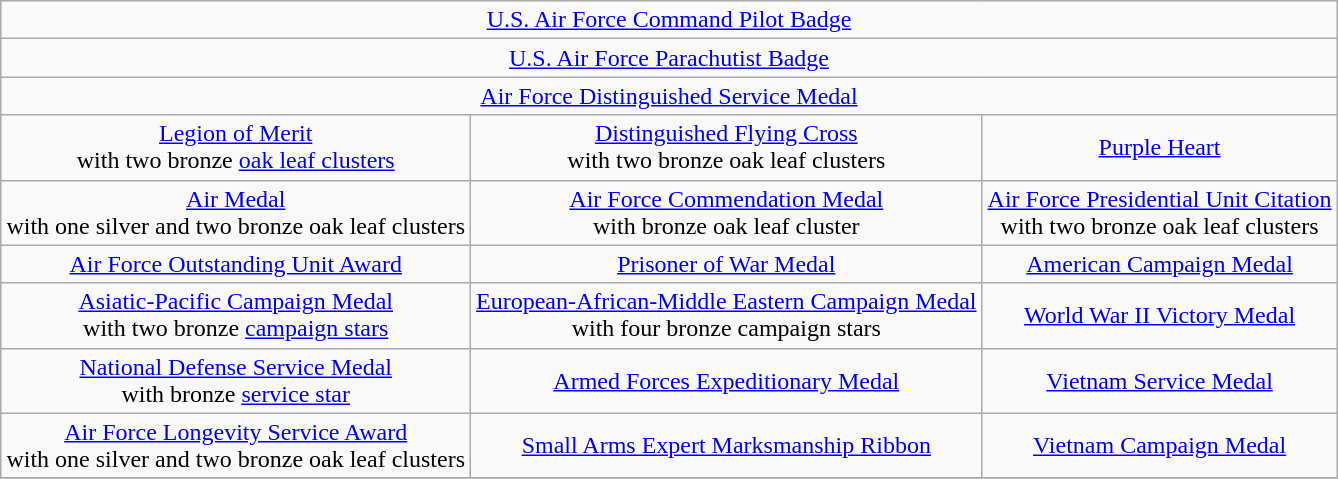<table class="wikitable" style="margin:1em auto; text-align:center;">
<tr>
<td colspan="3"><a href='#'>U.S. Air Force Command Pilot Badge</a></td>
</tr>
<tr>
<td colspan="3"><a href='#'>U.S. Air Force Parachutist Badge</a></td>
</tr>
<tr>
<td colspan="3"><a href='#'>Air Force Distinguished Service Medal</a></td>
</tr>
<tr>
<td><a href='#'>Legion of Merit</a><br>with two bronze <a href='#'>oak leaf clusters</a></td>
<td><a href='#'>Distinguished Flying Cross</a><br>with two bronze oak leaf clusters</td>
<td><a href='#'>Purple Heart</a></td>
</tr>
<tr>
<td><a href='#'>Air Medal</a><br>with one silver and two bronze oak leaf clusters</td>
<td><a href='#'>Air Force Commendation Medal</a><br>with bronze oak leaf cluster</td>
<td><a href='#'>Air Force Presidential Unit Citation</a><br>with two bronze oak leaf clusters</td>
</tr>
<tr>
<td><a href='#'>Air Force Outstanding Unit Award</a></td>
<td><a href='#'>Prisoner of War Medal</a></td>
<td><a href='#'>American Campaign Medal</a></td>
</tr>
<tr>
<td><a href='#'>Asiatic-Pacific Campaign Medal</a><br>with two bronze <a href='#'>campaign stars</a></td>
<td><a href='#'>European-African-Middle Eastern Campaign Medal</a><br>with four bronze campaign stars</td>
<td><a href='#'>World War II Victory Medal</a></td>
</tr>
<tr>
<td><a href='#'>National Defense Service Medal</a><br>with bronze <a href='#'>service star</a></td>
<td><a href='#'>Armed Forces Expeditionary Medal</a></td>
<td><a href='#'>Vietnam Service Medal</a></td>
</tr>
<tr>
<td><a href='#'>Air Force Longevity Service Award</a><br>with one silver and two bronze oak leaf clusters</td>
<td><a href='#'>Small Arms Expert Marksmanship Ribbon</a></td>
<td><a href='#'>Vietnam Campaign Medal</a></td>
</tr>
<tr>
</tr>
</table>
